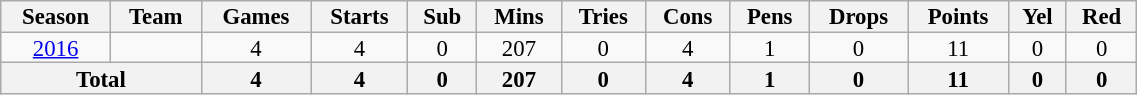<table class="wikitable" style="text-align:center; line-height:90%; font-size:95%; width:60%;">
<tr>
<th>Season</th>
<th>Team</th>
<th>Games</th>
<th>Starts</th>
<th>Sub</th>
<th>Mins</th>
<th>Tries</th>
<th>Cons</th>
<th>Pens</th>
<th>Drops</th>
<th>Points</th>
<th>Yel</th>
<th>Red</th>
</tr>
<tr>
<td><a href='#'>2016</a></td>
<td></td>
<td>4</td>
<td>4</td>
<td>0</td>
<td>207</td>
<td>0</td>
<td>4</td>
<td>1</td>
<td>0</td>
<td>11</td>
<td>0</td>
<td>0</td>
</tr>
<tr>
<th colspan="2">Total</th>
<th>4</th>
<th>4</th>
<th>0</th>
<th>207</th>
<th>0</th>
<th>4</th>
<th>1</th>
<th>0</th>
<th>11</th>
<th>0</th>
<th>0</th>
</tr>
</table>
